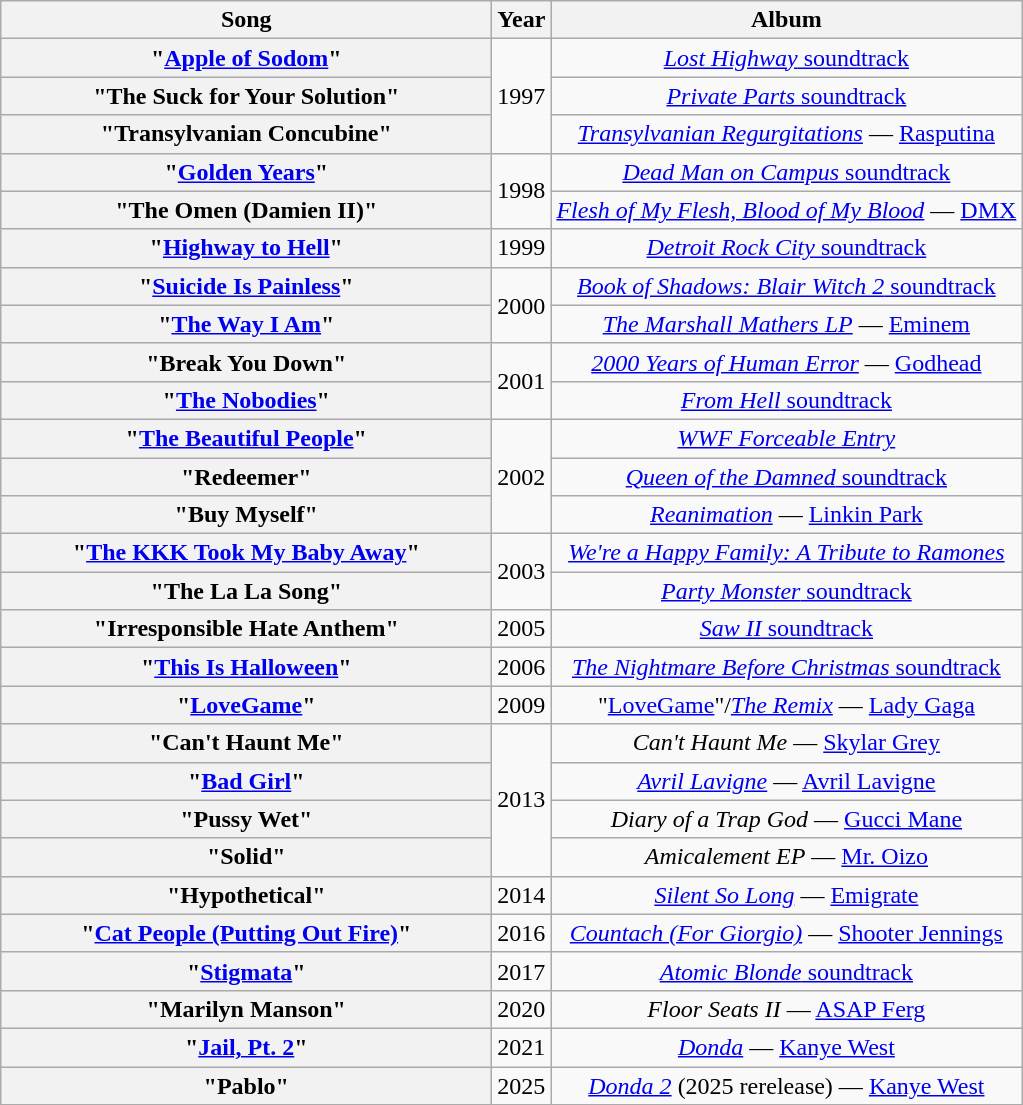<table class="wikitable plainrowheaders" style="text-align:center">
<tr>
<th scope="col" style="width:20em;">Song</th>
<th scope="col">Year</th>
<th scope="col">Album</th>
</tr>
<tr>
<th scope="row">"<a href='#'>Apple of Sodom</a>"</th>
<td rowspan="3">1997</td>
<td><a href='#'><em>Lost Highway</em> soundtrack</a></td>
</tr>
<tr>
<th scope="row">"The Suck for Your Solution"</th>
<td><a href='#'><em>Private Parts</em> soundtrack</a></td>
</tr>
<tr>
<th scope="row">"Transylvanian Concubine" </th>
<td><em><a href='#'>Transylvanian Regurgitations</a></em> — <a href='#'>Rasputina</a></td>
</tr>
<tr>
<th scope="row">"<a href='#'>Golden Years</a>"</th>
<td rowspan="2">1998</td>
<td><a href='#'><em>Dead Man on Campus</em> soundtrack</a></td>
</tr>
<tr>
<th scope="row">"The Omen (Damien II)"</th>
<td><em><a href='#'>Flesh of My Flesh, Blood of My Blood</a></em> — <a href='#'>DMX</a></td>
</tr>
<tr>
<th scope="row">"<a href='#'>Highway to Hell</a>"</th>
<td>1999</td>
<td><a href='#'><em>Detroit Rock City</em> soundtrack</a></td>
</tr>
<tr>
<th scope="row">"<a href='#'>Suicide Is Painless</a>"</th>
<td rowspan="2">2000</td>
<td><a href='#'><em>Book of Shadows: Blair Witch 2</em> soundtrack</a></td>
</tr>
<tr>
<th scope="row">"<a href='#'>The Way I Am</a>" </th>
<td><em><a href='#'>The Marshall Mathers LP</a></em> — <a href='#'>Eminem</a></td>
</tr>
<tr>
<th scope="row">"Break You Down"</th>
<td rowspan="2">2001</td>
<td><em><a href='#'>2000 Years of Human Error</a></em> — <a href='#'>Godhead</a></td>
</tr>
<tr>
<th scope="row">"<a href='#'>The Nobodies</a>" </th>
<td><a href='#'><em>From Hell</em> soundtrack</a></td>
</tr>
<tr>
<th scope="row">"<a href='#'>The Beautiful People</a>" </th>
<td rowspan="3">2002</td>
<td><em><a href='#'>WWF Forceable Entry</a></em></td>
</tr>
<tr>
<th scope="row">"Redeemer"</th>
<td><a href='#'><em>Queen of the Damned</em> soundtrack</a></td>
</tr>
<tr>
<th scope="row">"Buy Myself" </th>
<td><em><a href='#'>Reanimation</a></em> — <a href='#'>Linkin Park</a></td>
</tr>
<tr>
<th scope="row">"<a href='#'>The KKK Took My Baby Away</a>"</th>
<td rowspan="2">2003</td>
<td><em><a href='#'>We're a Happy Family: A Tribute to Ramones</a></em></td>
</tr>
<tr>
<th scope="row">"The La La Song"</th>
<td><a href='#'><em>Party Monster</em> soundtrack</a></td>
</tr>
<tr>
<th scope="row">"Irresponsible Hate Anthem" </th>
<td>2005</td>
<td><a href='#'><em>Saw II</em> soundtrack</a></td>
</tr>
<tr>
<th scope="row">"<a href='#'>This Is Halloween</a>"</th>
<td>2006</td>
<td><a href='#'><em>The Nightmare Before Christmas</em> soundtrack</a></td>
</tr>
<tr>
<th scope="row">"<a href='#'>LoveGame</a>" </th>
<td>2009</td>
<td>"<a href='#'>LoveGame</a>"/<em><a href='#'>The Remix</a></em> — <a href='#'>Lady Gaga</a></td>
</tr>
<tr>
<th scope="row">"Can't Haunt Me"</th>
<td rowspan="4">2013</td>
<td><em>Can't Haunt Me</em> — <a href='#'>Skylar Grey</a></td>
</tr>
<tr>
<th scope="row">"<a href='#'>Bad Girl</a>"</th>
<td><a href='#'><em>Avril Lavigne</em></a> — <a href='#'>Avril Lavigne</a></td>
</tr>
<tr>
<th scope="row">"Pussy Wet"</th>
<td><em>Diary of a Trap God</em> — <a href='#'>Gucci Mane</a></td>
</tr>
<tr>
<th scope="row">"Solid"</th>
<td><em>Amicalement EP</em> — <a href='#'>Mr. Oizo</a></td>
</tr>
<tr>
<th scope="row">"Hypothetical"</th>
<td>2014</td>
<td><em><a href='#'>Silent So Long</a></em> — <a href='#'>Emigrate</a></td>
</tr>
<tr>
<th scope="row">"<a href='#'>Cat People (Putting Out Fire)</a>"</th>
<td>2016</td>
<td><em><a href='#'>Countach (For Giorgio)</a></em> — <a href='#'>Shooter Jennings</a></td>
</tr>
<tr>
<th scope="row">"<a href='#'>Stigmata</a>"</th>
<td>2017</td>
<td><a href='#'><em>Atomic Blonde</em> soundtrack</a></td>
</tr>
<tr>
<th scope="row">"Marilyn Manson"</th>
<td>2020</td>
<td><em>Floor Seats II</em> — <a href='#'>ASAP Ferg</a></td>
</tr>
<tr>
<th scope="row">"<a href='#'>Jail, Pt. 2</a>"</th>
<td>2021</td>
<td><em><a href='#'>Donda</a></em> — <a href='#'>Kanye West</a></td>
</tr>
<tr>
<th scope="row">"Pablo"</th>
<td rowspan="2">2025</td>
<td><em><a href='#'>Donda 2</a></em> (2025 rerelease) — <a href='#'>Kanye West</a></td>
</tr>
<tr>
</tr>
</table>
